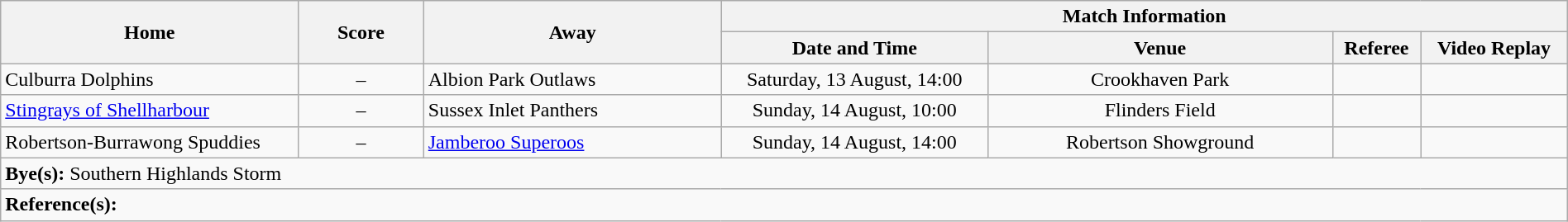<table class="wikitable" width="100% text-align:center;">
<tr>
<th rowspan="2" width="19%">Home</th>
<th rowspan="2" width="8%">Score</th>
<th rowspan="2" width="19%">Away</th>
<th colspan="4">Match Information</th>
</tr>
<tr bgcolor="#CCCCCC">
<th width="17%">Date and Time</th>
<th width="22%">Venue</th>
<th>Referee</th>
<th>Video Replay</th>
</tr>
<tr>
<td> Culburra Dolphins</td>
<td style="text-align:center;">–</td>
<td> Albion Park Outlaws</td>
<td style="text-align:center;">Saturday, 13 August, 14:00</td>
<td style="text-align:center;">Crookhaven Park</td>
<td style="text-align:center;"></td>
<td style="text-align:center;"></td>
</tr>
<tr>
<td> <a href='#'>Stingrays of Shellharbour</a></td>
<td style="text-align:center;">–</td>
<td> Sussex Inlet Panthers</td>
<td style="text-align:center;">Sunday, 14 August, 10:00</td>
<td style="text-align:center;">Flinders Field</td>
<td style="text-align:center;"></td>
<td style="text-align:center;"></td>
</tr>
<tr>
<td> Robertson-Burrawong Spuddies</td>
<td style="text-align:center;">–</td>
<td> <a href='#'>Jamberoo Superoos</a></td>
<td style="text-align:center;">Sunday, 14 August, 14:00</td>
<td style="text-align:center;">Robertson Showground</td>
<td style="text-align:center;"></td>
<td style="text-align:center;"></td>
</tr>
<tr>
<td colspan="7"><strong>Bye(s):</strong>  Southern Highlands Storm</td>
</tr>
<tr>
<td colspan="7"><strong>Reference(s):</strong></td>
</tr>
</table>
